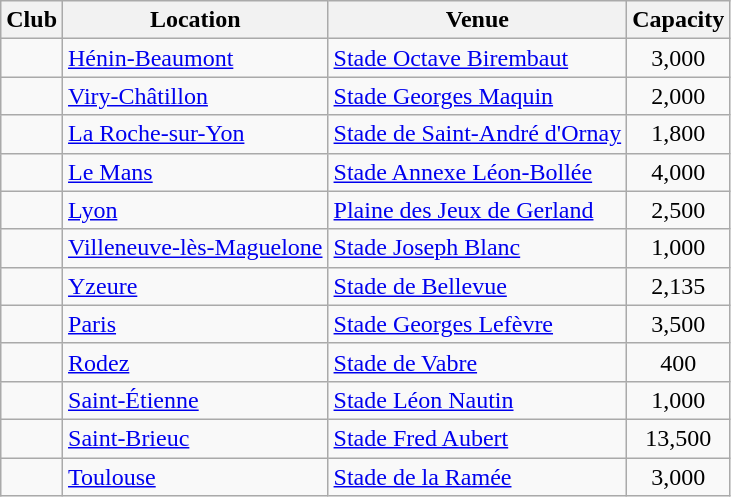<table class="wikitable sortable">
<tr>
<th>Club</th>
<th>Location</th>
<th>Venue</th>
<th>Capacity</th>
</tr>
<tr>
<td></td>
<td><a href='#'>Hénin-Beaumont</a></td>
<td><a href='#'>Stade Octave Birembaut</a></td>
<td align="center">3,000</td>
</tr>
<tr>
<td></td>
<td><a href='#'>Viry-Châtillon</a></td>
<td><a href='#'>Stade Georges Maquin</a></td>
<td align="center">2,000</td>
</tr>
<tr>
<td></td>
<td><a href='#'>La Roche-sur-Yon</a></td>
<td><a href='#'>Stade de Saint-André d'Ornay</a></td>
<td align="center">1,800</td>
</tr>
<tr>
<td></td>
<td><a href='#'>Le Mans</a></td>
<td><a href='#'>Stade Annexe Léon-Bollée</a></td>
<td align="center">4,000</td>
</tr>
<tr>
<td></td>
<td><a href='#'>Lyon</a></td>
<td><a href='#'>Plaine des Jeux de Gerland</a></td>
<td align="center">2,500</td>
</tr>
<tr>
<td></td>
<td><a href='#'>Villeneuve-lès-Maguelone</a></td>
<td><a href='#'>Stade Joseph Blanc</a></td>
<td align="center">1,000</td>
</tr>
<tr>
<td></td>
<td><a href='#'>Yzeure</a></td>
<td><a href='#'>Stade de Bellevue</a></td>
<td align="center">2,135</td>
</tr>
<tr>
<td></td>
<td><a href='#'>Paris</a></td>
<td><a href='#'>Stade Georges Lefèvre</a></td>
<td align="center">3,500</td>
</tr>
<tr>
<td></td>
<td><a href='#'>Rodez</a></td>
<td><a href='#'>Stade de Vabre</a></td>
<td align="center">400</td>
</tr>
<tr>
<td></td>
<td><a href='#'>Saint-Étienne</a></td>
<td><a href='#'>Stade Léon Nautin</a></td>
<td align="center">1,000</td>
</tr>
<tr>
<td></td>
<td><a href='#'>Saint-Brieuc</a></td>
<td><a href='#'>Stade Fred Aubert</a></td>
<td align="center">13,500</td>
</tr>
<tr>
<td></td>
<td><a href='#'>Toulouse</a></td>
<td><a href='#'>Stade de la Ramée</a></td>
<td align="center">3,000</td>
</tr>
</table>
